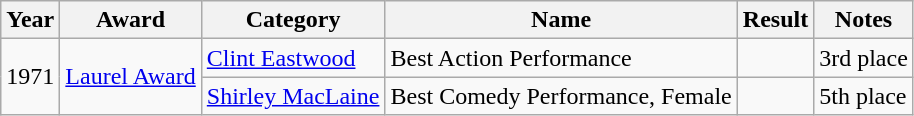<table class="wikitable">
<tr>
<th>Year</th>
<th>Award</th>
<th>Category</th>
<th>Name</th>
<th>Result</th>
<th>Notes</th>
</tr>
<tr>
<td rowspan="2">1971</td>
<td rowspan="2"><a href='#'>Laurel Award</a></td>
<td><a href='#'>Clint Eastwood</a></td>
<td>Best Action Performance</td>
<td></td>
<td>3rd place</td>
</tr>
<tr>
<td><a href='#'>Shirley MacLaine</a></td>
<td>Best Comedy Performance, Female</td>
<td></td>
<td>5th place</td>
</tr>
</table>
